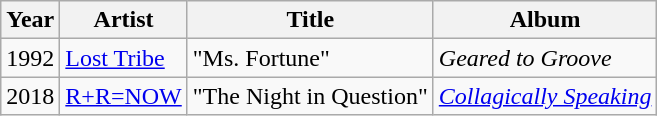<table class="wikitable sortable">
<tr>
<th>Year</th>
<th>Artist</th>
<th>Title</th>
<th>Album</th>
</tr>
<tr>
<td>1992</td>
<td><a href='#'>Lost Tribe</a></td>
<td>"Ms. Fortune"</td>
<td><em>Geared to Groove</em></td>
</tr>
<tr>
<td>2018</td>
<td><a href='#'>R+R=NOW</a></td>
<td>"The Night in Question"</td>
<td><em><a href='#'>Collagically Speaking</a></em></td>
</tr>
</table>
